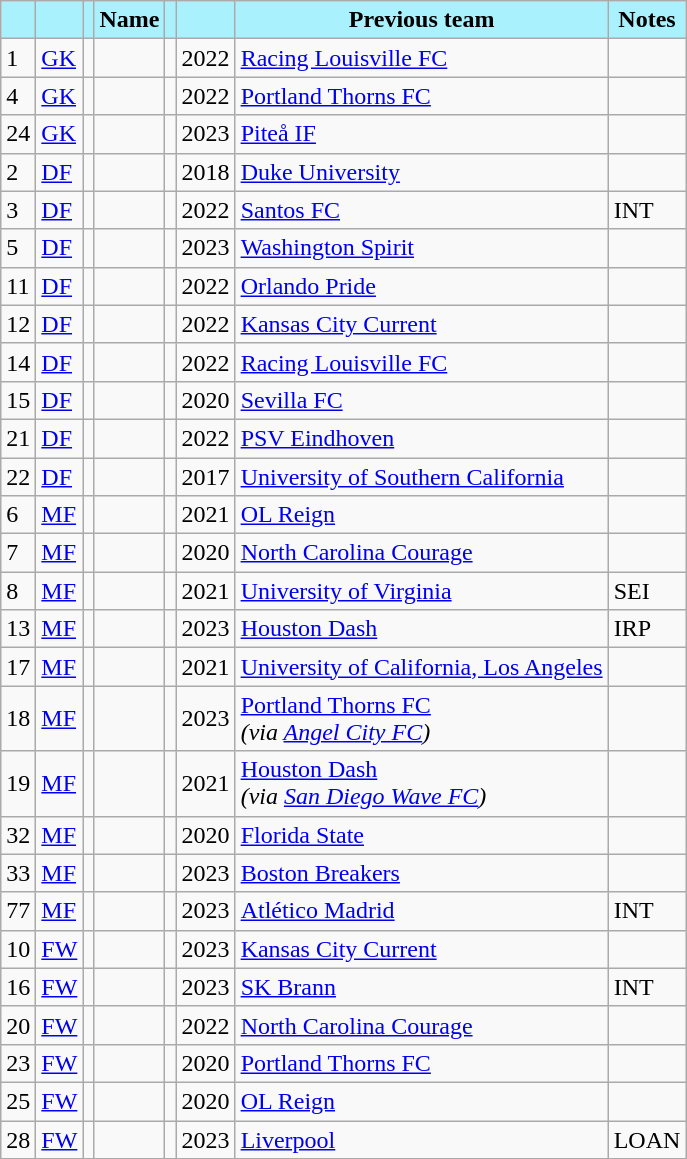<table class="wikitable sortable">
<tr>
<th style="background:#A9F1FD; color:#000;" scope="col"></th>
<th style="background:#A9F1FD; color:#000;" scope="col"></th>
<th style="background:#A9F1FD; color:#000;" scope="col"></th>
<th style="background:#A9F1FD; color:#000;" scope="col">Name</th>
<th style="background:#A9F1FD; color:#000;" scope="col"></th>
<th style="background:#A9F1FD; color:#000;" scope="col"></th>
<th style="background:#A9F1FD; color:#000;" scope="col">Previous team</th>
<th style="background:#A9F1FD; color:#000;" scope="col">Notes</th>
</tr>
<tr>
<td>1</td>
<td><a href='#'>GK</a></td>
<td></td>
<td></td>
<td></td>
<td>2022</td>
<td> <a href='#'>Racing Louisville FC</a></td>
<td></td>
</tr>
<tr>
<td>4</td>
<td><a href='#'>GK</a></td>
<td></td>
<td></td>
<td></td>
<td>2022</td>
<td> <a href='#'>Portland Thorns FC</a></td>
<td></td>
</tr>
<tr>
<td>24</td>
<td><a href='#'>GK</a></td>
<td></td>
<td></td>
<td></td>
<td>2023</td>
<td> <a href='#'>Piteå IF</a></td>
<td></td>
</tr>
<tr>
<td>2</td>
<td><a href='#'>DF</a></td>
<td></td>
<td></td>
<td></td>
<td>2018</td>
<td> <a href='#'>Duke University</a></td>
<td></td>
</tr>
<tr>
<td>3</td>
<td><a href='#'>DF</a></td>
<td></td>
<td></td>
<td></td>
<td>2022</td>
<td> <a href='#'>Santos FC</a></td>
<td>INT</td>
</tr>
<tr>
<td>5</td>
<td><a href='#'>DF</a></td>
<td></td>
<td></td>
<td></td>
<td>2023</td>
<td> <a href='#'>Washington Spirit</a></td>
<td></td>
</tr>
<tr>
<td>11</td>
<td><a href='#'>DF</a></td>
<td></td>
<td></td>
<td></td>
<td>2022</td>
<td> <a href='#'>Orlando Pride</a></td>
<td></td>
</tr>
<tr>
<td>12</td>
<td><a href='#'>DF</a></td>
<td></td>
<td></td>
<td></td>
<td>2022</td>
<td> <a href='#'>Kansas City Current</a></td>
<td></td>
</tr>
<tr>
<td>14</td>
<td><a href='#'>DF</a></td>
<td></td>
<td></td>
<td></td>
<td>2022</td>
<td> <a href='#'>Racing Louisville FC</a></td>
<td></td>
</tr>
<tr>
<td>15</td>
<td><a href='#'>DF</a></td>
<td></td>
<td></td>
<td></td>
<td>2020</td>
<td> <a href='#'>Sevilla FC</a></td>
<td></td>
</tr>
<tr>
<td>21</td>
<td><a href='#'>DF</a></td>
<td></td>
<td></td>
<td></td>
<td>2022</td>
<td> <a href='#'>PSV Eindhoven</a></td>
<td></td>
</tr>
<tr>
<td>22</td>
<td><a href='#'>DF</a></td>
<td></td>
<td></td>
<td></td>
<td>2017</td>
<td> <a href='#'>University of Southern California</a></td>
<td></td>
</tr>
<tr>
<td>6</td>
<td><a href='#'>MF</a></td>
<td></td>
<td></td>
<td></td>
<td>2021</td>
<td> <a href='#'>OL Reign</a></td>
<td></td>
</tr>
<tr>
<td>7</td>
<td><a href='#'>MF</a></td>
<td></td>
<td></td>
<td></td>
<td>2020</td>
<td> <a href='#'>North Carolina Courage</a></td>
<td></td>
</tr>
<tr>
<td>8</td>
<td><a href='#'>MF</a></td>
<td></td>
<td></td>
<td></td>
<td>2021</td>
<td> <a href='#'>University of Virginia</a></td>
<td>SEI</td>
</tr>
<tr>
<td>13</td>
<td><a href='#'>MF</a></td>
<td></td>
<td></td>
<td></td>
<td>2023</td>
<td> <a href='#'>Houston Dash</a></td>
<td>IRP</td>
</tr>
<tr>
<td>17</td>
<td><a href='#'>MF</a></td>
<td></td>
<td></td>
<td></td>
<td>2021</td>
<td> <a href='#'>University of California, Los Angeles</a></td>
<td></td>
</tr>
<tr>
<td>18</td>
<td><a href='#'>MF</a></td>
<td></td>
<td></td>
<td></td>
<td>2023</td>
<td> <a href='#'>Portland Thorns FC</a><br><em>(via <a href='#'>Angel City FC</a>)</em></td>
<td></td>
</tr>
<tr>
<td>19</td>
<td><a href='#'>MF</a></td>
<td></td>
<td></td>
<td></td>
<td>2021</td>
<td> <a href='#'>Houston Dash</a><br><em>(via <a href='#'>San Diego Wave FC</a>)</em></td>
<td></td>
</tr>
<tr>
<td>32</td>
<td><a href='#'>MF</a></td>
<td></td>
<td></td>
<td></td>
<td>2020</td>
<td> <a href='#'>Florida State</a></td>
<td></td>
</tr>
<tr>
<td>33</td>
<td><a href='#'>MF</a></td>
<td> </td>
<td></td>
<td></td>
<td>2023</td>
<td> <a href='#'>Boston Breakers</a> </td>
<td></td>
</tr>
<tr>
<td>77</td>
<td><a href='#'>MF</a></td>
<td></td>
<td></td>
<td></td>
<td>2023</td>
<td> <a href='#'>Atlético Madrid</a></td>
<td>INT</td>
</tr>
<tr>
<td>10</td>
<td><a href='#'>FW</a></td>
<td></td>
<td></td>
<td></td>
<td>2023</td>
<td> <a href='#'>Kansas City Current</a></td>
<td></td>
</tr>
<tr>
<td>16</td>
<td><a href='#'>FW</a></td>
<td></td>
<td></td>
<td></td>
<td>2023</td>
<td> <a href='#'>SK Brann</a></td>
<td>INT</td>
</tr>
<tr>
<td>20</td>
<td><a href='#'>FW</a></td>
<td></td>
<td></td>
<td></td>
<td>2022</td>
<td> <a href='#'>North Carolina Courage</a></td>
<td></td>
</tr>
<tr>
<td>23</td>
<td><a href='#'>FW</a></td>
<td></td>
<td></td>
<td></td>
<td>2020</td>
<td> <a href='#'>Portland Thorns FC</a></td>
<td></td>
</tr>
<tr>
<td>25</td>
<td><a href='#'>FW</a></td>
<td> </td>
<td></td>
<td></td>
<td>2020</td>
<td> <a href='#'>OL Reign</a></td>
<td></td>
</tr>
<tr>
<td>28</td>
<td><a href='#'>FW</a></td>
<td></td>
<td></td>
<td></td>
<td>2023</td>
<td> <a href='#'>Liverpool</a></td>
<td>LOAN</td>
</tr>
<tr>
</tr>
</table>
